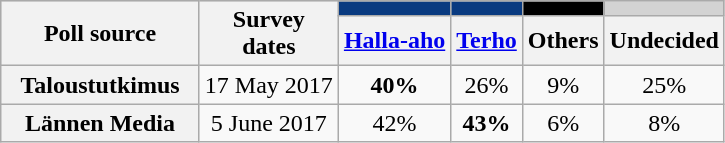<table class="wikitable" style="text-align:center;">
<tr bgcolor=lightgray>
<th rowspan="2" style="width:125px;">Poll source</th>
<th rowspan="2">Survey<br>dates</th>
<td bgcolor=#093A80></td>
<td bgcolor=#093A80></td>
<td bgcolor=black></td>
<td bgcolor=lightgray></td>
</tr>
<tr>
<th><a href='#'>Halla-aho</a></th>
<th><a href='#'>Terho</a></th>
<th>Others</th>
<th>Undecided</th>
</tr>
<tr>
<th>Taloustutkimus</th>
<td>17 May 2017</td>
<td><strong>40%</strong></td>
<td>26%</td>
<td>9%</td>
<td>25%</td>
</tr>
<tr>
<th>Lännen Media</th>
<td>5 June 2017</td>
<td>42%</td>
<td><strong>43%</strong></td>
<td>6%</td>
<td>8%</td>
</tr>
</table>
